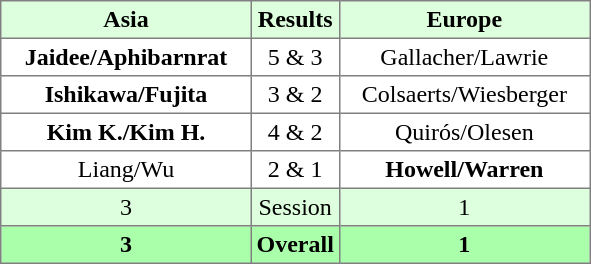<table border="1" cellpadding="3" style="border-collapse:collapse; text-align:center;">
<tr style="background:#ddffdd;">
<th width=160>Asia</th>
<th>Results</th>
<th width=160>Europe</th>
</tr>
<tr>
<td><strong>Jaidee/Aphibarnrat</strong></td>
<td>5 & 3</td>
<td>Gallacher/Lawrie</td>
</tr>
<tr>
<td><strong>Ishikawa/Fujita</strong></td>
<td>3 & 2</td>
<td>Colsaerts/Wiesberger</td>
</tr>
<tr>
<td><strong>Kim K./Kim H.</strong></td>
<td>4 & 2</td>
<td>Quirós/Olesen</td>
</tr>
<tr>
<td>Liang/Wu</td>
<td>2 & 1</td>
<td><strong>Howell/Warren</strong></td>
</tr>
<tr style="background:#ddffdd;">
<td>3</td>
<td>Session</td>
<td>1</td>
</tr>
<tr style="background:#aaffaa;">
<th>3</th>
<th>Overall</th>
<th>1</th>
</tr>
</table>
